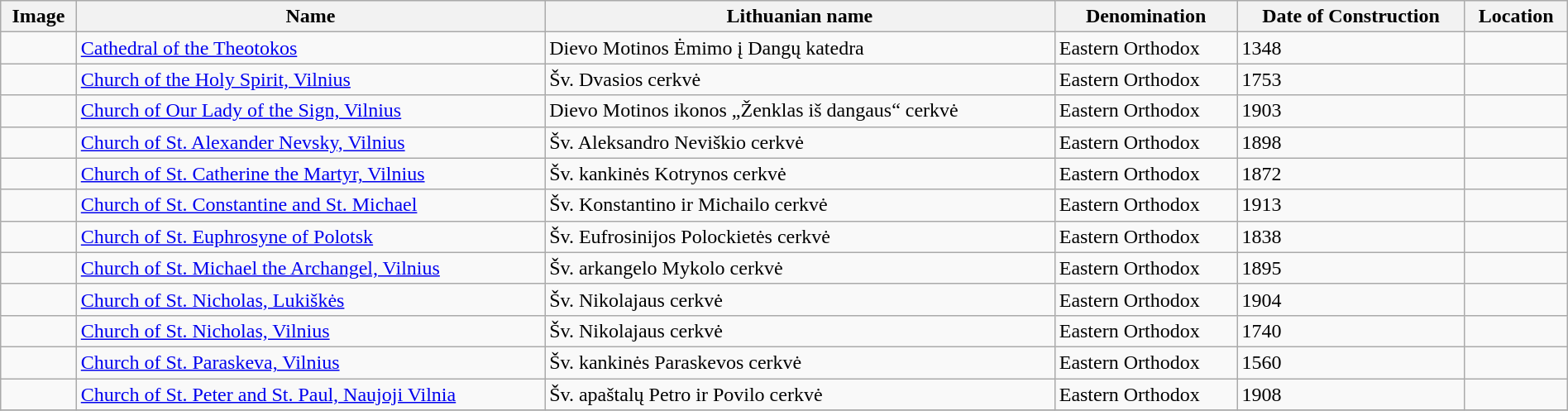<table class="wikitable sortable" width="100%">
<tr>
<th>Image</th>
<th>Name</th>
<th>Lithuanian name</th>
<th>Denomination</th>
<th>Date of Construction</th>
<th>Location</th>
</tr>
<tr>
<td></td>
<td><a href='#'>Cathedral of the Theotokos</a></td>
<td>Dievo Motinos Ėmimo į Dangų katedra</td>
<td>Eastern Orthodox</td>
<td>1348</td>
<td></td>
</tr>
<tr>
<td></td>
<td><a href='#'>Church of the Holy Spirit, Vilnius</a></td>
<td>Šv. Dvasios cerkvė</td>
<td>Eastern Orthodox</td>
<td>1753</td>
<td></td>
</tr>
<tr>
<td></td>
<td><a href='#'>Church of Our Lady of the Sign, Vilnius</a></td>
<td>Dievo Motinos ikonos „Ženklas iš dangaus“ cerkvė</td>
<td>Eastern Orthodox</td>
<td>1903</td>
<td></td>
</tr>
<tr>
<td></td>
<td><a href='#'>Church of St. Alexander Nevsky, Vilnius</a></td>
<td>Šv. Aleksandro Neviškio cerkvė</td>
<td>Eastern Orthodox</td>
<td>1898</td>
<td></td>
</tr>
<tr>
<td></td>
<td><a href='#'>Church of St. Catherine the Martyr, Vilnius</a></td>
<td>Šv. kankinės Kotrynos cerkvė</td>
<td>Eastern Orthodox</td>
<td>1872</td>
<td></td>
</tr>
<tr>
<td></td>
<td><a href='#'>Church of St. Constantine and St. Michael</a></td>
<td>Šv. Konstantino ir Michailo cerkvė</td>
<td>Eastern Orthodox</td>
<td>1913</td>
<td></td>
</tr>
<tr>
<td></td>
<td><a href='#'>Church of St. Euphrosyne of Polotsk</a></td>
<td>Šv. Eufrosinijos Polockietės cerkvė</td>
<td>Eastern Orthodox</td>
<td>1838</td>
<td></td>
</tr>
<tr>
<td></td>
<td><a href='#'>Church of St. Michael the Archangel, Vilnius</a></td>
<td>Šv. arkangelo Mykolo cerkvė</td>
<td>Eastern Orthodox</td>
<td>1895</td>
<td></td>
</tr>
<tr>
<td></td>
<td><a href='#'>Church of St. Nicholas, Lukiškės</a></td>
<td>Šv. Nikolajaus cerkvė</td>
<td>Eastern Orthodox</td>
<td>1904</td>
<td></td>
</tr>
<tr>
<td></td>
<td><a href='#'>Church of St. Nicholas, Vilnius</a></td>
<td>Šv. Nikolajaus cerkvė</td>
<td>Eastern Orthodox</td>
<td>1740</td>
<td></td>
</tr>
<tr>
<td></td>
<td><a href='#'>Church of St. Paraskeva, Vilnius</a></td>
<td>Šv. kankinės Paraskevos cerkvė</td>
<td>Eastern Orthodox</td>
<td>1560</td>
<td></td>
</tr>
<tr>
<td></td>
<td><a href='#'>Church of St. Peter and St. Paul, Naujoji Vilnia</a></td>
<td>Šv. apaštalų Petro ir Povilo cerkvė</td>
<td>Eastern Orthodox</td>
<td>1908</td>
<td></td>
</tr>
<tr>
</tr>
</table>
